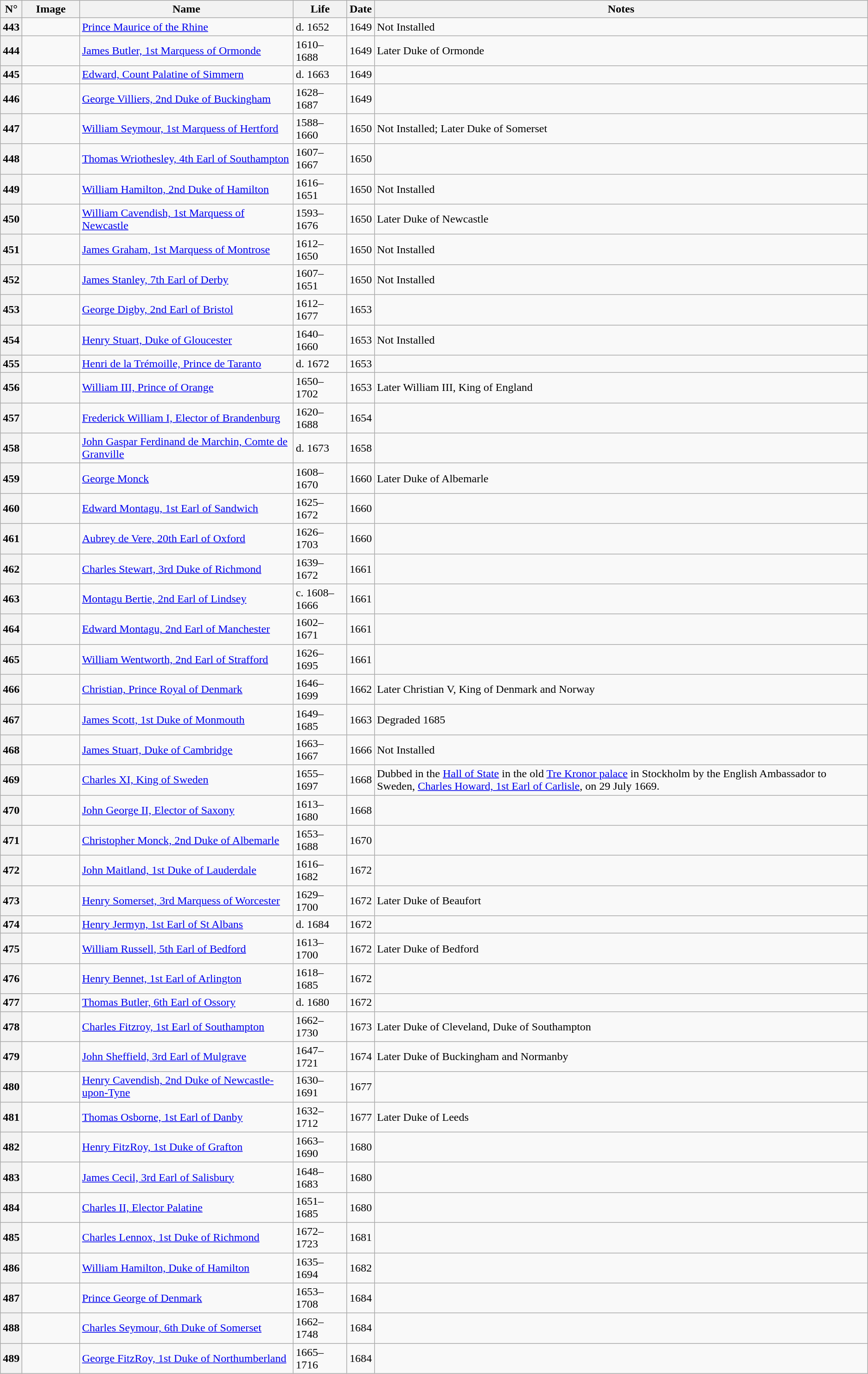<table class="wikitable">
<tr>
<th>N°</th>
<th style="width: 75px;">Image</th>
<th style="width: 300px;">Name</th>
<th>Life</th>
<th>Date</th>
<th>Notes</th>
</tr>
<tr id="Charles II">
<th>443</th>
<td></td>
<td><a href='#'>Prince Maurice of the Rhine</a></td>
<td>d. 1652</td>
<td>1649</td>
<td>Not Installed</td>
</tr>
<tr>
<th>444</th>
<td></td>
<td><a href='#'>James Butler, 1st Marquess of Ormonde</a></td>
<td>1610–1688</td>
<td>1649</td>
<td>Later Duke of Ormonde</td>
</tr>
<tr>
<th>445</th>
<td></td>
<td><a href='#'>Edward, Count Palatine of Simmern</a></td>
<td>d. 1663</td>
<td>1649</td>
<td></td>
</tr>
<tr>
<th>446</th>
<td></td>
<td><a href='#'>George Villiers, 2nd Duke of Buckingham</a></td>
<td>1628–1687</td>
<td>1649</td>
<td></td>
</tr>
<tr>
<th>447</th>
<td></td>
<td><a href='#'>William Seymour, 1st Marquess of Hertford</a></td>
<td>1588–1660</td>
<td>1650</td>
<td>Not Installed; Later Duke of Somerset</td>
</tr>
<tr>
<th>448</th>
<td></td>
<td><a href='#'>Thomas Wriothesley, 4th Earl of Southampton</a></td>
<td>1607–1667</td>
<td>1650</td>
<td></td>
</tr>
<tr>
<th>449</th>
<td></td>
<td><a href='#'>William Hamilton, 2nd Duke of Hamilton</a></td>
<td>1616–1651</td>
<td>1650</td>
<td>Not Installed</td>
</tr>
<tr>
<th>450</th>
<td></td>
<td><a href='#'>William Cavendish, 1st Marquess of Newcastle</a></td>
<td>1593–1676</td>
<td>1650</td>
<td>Later Duke of Newcastle</td>
</tr>
<tr>
<th>451</th>
<td></td>
<td><a href='#'>James Graham, 1st Marquess of Montrose</a></td>
<td>1612–1650</td>
<td>1650</td>
<td>Not Installed</td>
</tr>
<tr>
<th>452</th>
<td></td>
<td><a href='#'>James Stanley, 7th Earl of Derby</a></td>
<td>1607–1651</td>
<td>1650</td>
<td>Not Installed</td>
</tr>
<tr>
<th>453</th>
<td></td>
<td><a href='#'>George Digby, 2nd Earl of Bristol</a></td>
<td>1612–1677</td>
<td>1653</td>
<td></td>
</tr>
<tr>
<th>454</th>
<td></td>
<td><a href='#'>Henry Stuart, Duke of Gloucester</a></td>
<td>1640–1660</td>
<td>1653</td>
<td>Not Installed</td>
</tr>
<tr>
<th>455</th>
<td></td>
<td><a href='#'>Henri de la Trémoille, Prince de Taranto</a></td>
<td>d. 1672</td>
<td>1653</td>
<td></td>
</tr>
<tr>
<th>456</th>
<td></td>
<td><a href='#'>William III, Prince of Orange</a></td>
<td>1650–1702</td>
<td>1653</td>
<td>Later William III, King of England</td>
</tr>
<tr>
<th>457</th>
<td></td>
<td><a href='#'>Frederick William I, Elector of Brandenburg</a></td>
<td>1620–1688</td>
<td>1654</td>
<td></td>
</tr>
<tr>
<th>458</th>
<td></td>
<td><a href='#'>John Gaspar Ferdinand de Marchin, Comte de Granville</a></td>
<td>d. 1673</td>
<td>1658</td>
<td></td>
</tr>
<tr>
<th>459</th>
<td></td>
<td><a href='#'>George Monck</a></td>
<td>1608–1670</td>
<td>1660</td>
<td>Later Duke of Albemarle</td>
</tr>
<tr>
<th>460</th>
<td></td>
<td><a href='#'>Edward Montagu, 1st Earl of Sandwich</a></td>
<td>1625–1672</td>
<td>1660</td>
<td></td>
</tr>
<tr>
<th>461</th>
<td></td>
<td><a href='#'>Aubrey de Vere, 20th Earl of Oxford</a></td>
<td>1626–1703</td>
<td>1660</td>
<td></td>
</tr>
<tr>
<th>462</th>
<td></td>
<td><a href='#'>Charles Stewart, 3rd Duke of Richmond</a></td>
<td>1639–1672</td>
<td>1661</td>
<td></td>
</tr>
<tr>
<th>463</th>
<td></td>
<td><a href='#'>Montagu Bertie, 2nd Earl of Lindsey</a></td>
<td>c. 1608–1666</td>
<td>1661</td>
<td></td>
</tr>
<tr>
<th>464</th>
<td></td>
<td><a href='#'>Edward Montagu, 2nd Earl of Manchester</a></td>
<td>1602–1671</td>
<td>1661</td>
<td></td>
</tr>
<tr>
<th>465</th>
<td></td>
<td><a href='#'>William Wentworth, 2nd Earl of Strafford</a></td>
<td>1626–1695</td>
<td>1661</td>
<td></td>
</tr>
<tr>
<th>466</th>
<td></td>
<td><a href='#'>Christian, Prince Royal of Denmark</a></td>
<td>1646–1699</td>
<td>1662</td>
<td>Later Christian V, King of Denmark and Norway</td>
</tr>
<tr>
<th>467</th>
<td></td>
<td><a href='#'>James Scott, 1st Duke of Monmouth</a></td>
<td>1649–1685</td>
<td>1663</td>
<td>Degraded 1685</td>
</tr>
<tr>
<th>468</th>
<td></td>
<td><a href='#'>James Stuart, Duke of Cambridge</a></td>
<td>1663–1667</td>
<td>1666</td>
<td>Not Installed</td>
</tr>
<tr>
<th>469</th>
<td></td>
<td><a href='#'>Charles XI, King of Sweden</a></td>
<td>1655–1697</td>
<td>1668</td>
<td>Dubbed in the <a href='#'>Hall of State</a> in the old <a href='#'>Tre Kronor palace</a> in Stockholm by the English Ambassador to Sweden, <a href='#'>Charles Howard, 1st Earl of Carlisle</a>, on 29 July 1669.</td>
</tr>
<tr>
<th>470</th>
<td></td>
<td><a href='#'>John George II, Elector of Saxony</a></td>
<td>1613–1680</td>
<td>1668</td>
<td></td>
</tr>
<tr>
<th>471</th>
<td></td>
<td><a href='#'>Christopher Monck, 2nd Duke of Albemarle</a></td>
<td>1653–1688</td>
<td>1670</td>
<td></td>
</tr>
<tr>
<th>472</th>
<td></td>
<td><a href='#'>John Maitland, 1st Duke of Lauderdale</a></td>
<td>1616–1682</td>
<td>1672</td>
<td></td>
</tr>
<tr>
<th>473</th>
<td></td>
<td><a href='#'>Henry Somerset, 3rd Marquess of Worcester</a></td>
<td>1629–1700</td>
<td>1672</td>
<td>Later Duke of Beaufort</td>
</tr>
<tr>
<th>474</th>
<td></td>
<td><a href='#'>Henry Jermyn, 1st Earl of St Albans</a></td>
<td>d. 1684</td>
<td>1672</td>
<td></td>
</tr>
<tr>
<th>475</th>
<td></td>
<td><a href='#'>William Russell, 5th Earl of Bedford</a></td>
<td>1613–1700</td>
<td>1672</td>
<td>Later Duke of Bedford</td>
</tr>
<tr>
<th>476</th>
<td></td>
<td><a href='#'>Henry Bennet, 1st Earl of Arlington</a></td>
<td>1618–1685</td>
<td>1672</td>
<td></td>
</tr>
<tr>
<th>477</th>
<td></td>
<td><a href='#'>Thomas Butler, 6th Earl of Ossory</a></td>
<td>d. 1680</td>
<td>1672</td>
<td></td>
</tr>
<tr>
<th>478</th>
<td></td>
<td><a href='#'>Charles Fitzroy, 1st Earl of Southampton</a></td>
<td>1662–1730</td>
<td>1673</td>
<td>Later Duke of Cleveland, Duke of Southampton</td>
</tr>
<tr>
<th>479</th>
<td></td>
<td><a href='#'>John Sheffield, 3rd Earl of Mulgrave</a></td>
<td>1647–1721</td>
<td>1674</td>
<td>Later Duke of Buckingham and Normanby</td>
</tr>
<tr>
<th>480</th>
<td></td>
<td><a href='#'>Henry Cavendish, 2nd Duke of Newcastle-upon-Tyne</a></td>
<td>1630–1691</td>
<td>1677</td>
<td></td>
</tr>
<tr>
<th>481</th>
<td></td>
<td><a href='#'>Thomas Osborne, 1st Earl of Danby</a></td>
<td>1632–1712</td>
<td>1677</td>
<td>Later Duke of Leeds</td>
</tr>
<tr>
<th>482</th>
<td></td>
<td><a href='#'>Henry FitzRoy, 1st Duke of Grafton</a></td>
<td>1663–1690</td>
<td>1680</td>
<td></td>
</tr>
<tr>
<th>483</th>
<td></td>
<td><a href='#'>James Cecil, 3rd Earl of Salisbury</a></td>
<td>1648–1683</td>
<td>1680</td>
<td></td>
</tr>
<tr>
<th>484</th>
<td></td>
<td><a href='#'>Charles II, Elector Palatine</a></td>
<td>1651–1685</td>
<td>1680</td>
<td></td>
</tr>
<tr>
<th>485</th>
<td></td>
<td><a href='#'>Charles Lennox, 1st Duke of Richmond</a></td>
<td>1672–1723</td>
<td>1681</td>
<td></td>
</tr>
<tr>
<th>486</th>
<td></td>
<td><a href='#'>William Hamilton, Duke of Hamilton</a></td>
<td>1635–1694</td>
<td>1682</td>
<td></td>
</tr>
<tr>
<th>487</th>
<td></td>
<td><a href='#'>Prince George of Denmark</a></td>
<td>1653–1708</td>
<td>1684</td>
<td></td>
</tr>
<tr>
<th>488</th>
<td></td>
<td><a href='#'>Charles Seymour, 6th Duke of Somerset</a></td>
<td>1662–1748</td>
<td>1684</td>
<td></td>
</tr>
<tr>
<th>489</th>
<td></td>
<td><a href='#'>George FitzRoy, 1st Duke of Northumberland</a></td>
<td>1665–1716</td>
<td>1684</td>
<td></td>
</tr>
</table>
